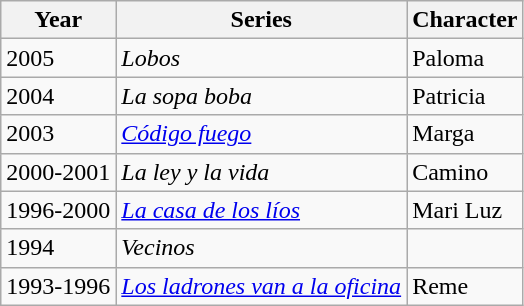<table class="wikitable">
<tr>
<th>Year</th>
<th>Series</th>
<th>Character</th>
</tr>
<tr>
<td>2005</td>
<td><em>Lobos</em></td>
<td>Paloma</td>
</tr>
<tr>
<td>2004</td>
<td><em>La sopa boba</em></td>
<td>Patricia</td>
</tr>
<tr>
<td>2003</td>
<td><em><a href='#'>Código fuego</a></em></td>
<td>Marga</td>
</tr>
<tr>
<td>2000-2001</td>
<td><em>La ley y la vida</em></td>
<td>Camino</td>
</tr>
<tr>
<td>1996-2000</td>
<td><em><a href='#'>La casa de los líos</a></em></td>
<td>Mari Luz</td>
</tr>
<tr>
<td>1994</td>
<td><em>Vecinos</em></td>
<td></td>
</tr>
<tr>
<td>1993-1996</td>
<td><em><a href='#'>Los ladrones van a la oficina</a></em></td>
<td>Reme</td>
</tr>
</table>
